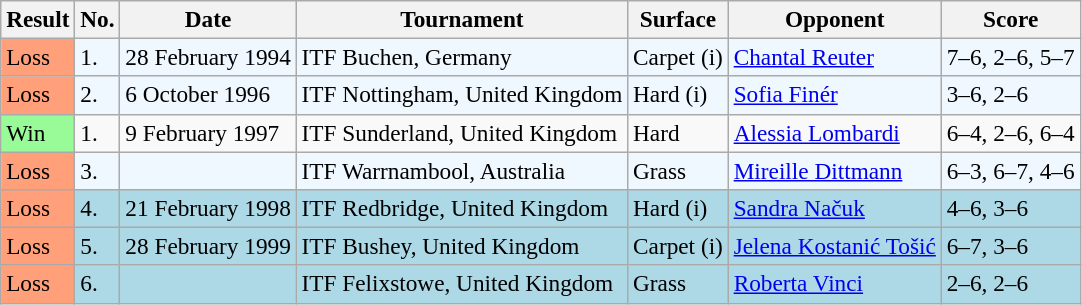<table class="sortable wikitable" style="font-size:97%;">
<tr>
<th>Result</th>
<th>No.</th>
<th>Date</th>
<th>Tournament</th>
<th>Surface</th>
<th>Opponent</th>
<th class="unsortable">Score</th>
</tr>
<tr style="background:#f0f8ff;">
<td style="background:#ffa07a;">Loss</td>
<td>1.</td>
<td>28 February 1994</td>
<td>ITF Buchen, Germany</td>
<td>Carpet (i)</td>
<td> <a href='#'>Chantal Reuter</a></td>
<td>7–6, 2–6, 5–7</td>
</tr>
<tr style="background:#f0f8ff;">
<td style="background:#ffa07a;">Loss</td>
<td>2.</td>
<td>6 October 1996</td>
<td>ITF Nottingham, United Kingdom</td>
<td>Hard (i)</td>
<td> <a href='#'>Sofia Finér</a></td>
<td>3–6, 2–6</td>
</tr>
<tr>
<td style="background:#98fb98;">Win</td>
<td>1.</td>
<td>9 February 1997</td>
<td>ITF Sunderland, United Kingdom</td>
<td>Hard</td>
<td> <a href='#'>Alessia Lombardi</a></td>
<td>6–4, 2–6, 6–4</td>
</tr>
<tr bgcolor=f0f8ff>
<td style="background:#ffa07a;">Loss</td>
<td>3.</td>
<td></td>
<td>ITF Warrnambool, Australia</td>
<td>Grass</td>
<td> <a href='#'>Mireille Dittmann</a></td>
<td>6–3, 6–7, 4–6</td>
</tr>
<tr style="background:lightblue;">
<td style="background:#ffa07a;">Loss</td>
<td>4.</td>
<td>21 February 1998</td>
<td>ITF Redbridge, United Kingdom</td>
<td>Hard (i)</td>
<td> <a href='#'>Sandra Načuk</a></td>
<td>4–6, 3–6</td>
</tr>
<tr bgcolor="lightblue">
<td style="background:#ffa07a;">Loss</td>
<td>5.</td>
<td>28 February 1999</td>
<td>ITF Bushey, United Kingdom</td>
<td>Carpet (i)</td>
<td> <a href='#'>Jelena Kostanić Tošić</a></td>
<td>6–7, 3–6</td>
</tr>
<tr style="background:lightblue;">
<td style="background:#ffa07a;">Loss</td>
<td>6.</td>
<td></td>
<td>ITF Felixstowe, United Kingdom</td>
<td>Grass</td>
<td> <a href='#'>Roberta Vinci</a></td>
<td>2–6, 2–6</td>
</tr>
</table>
